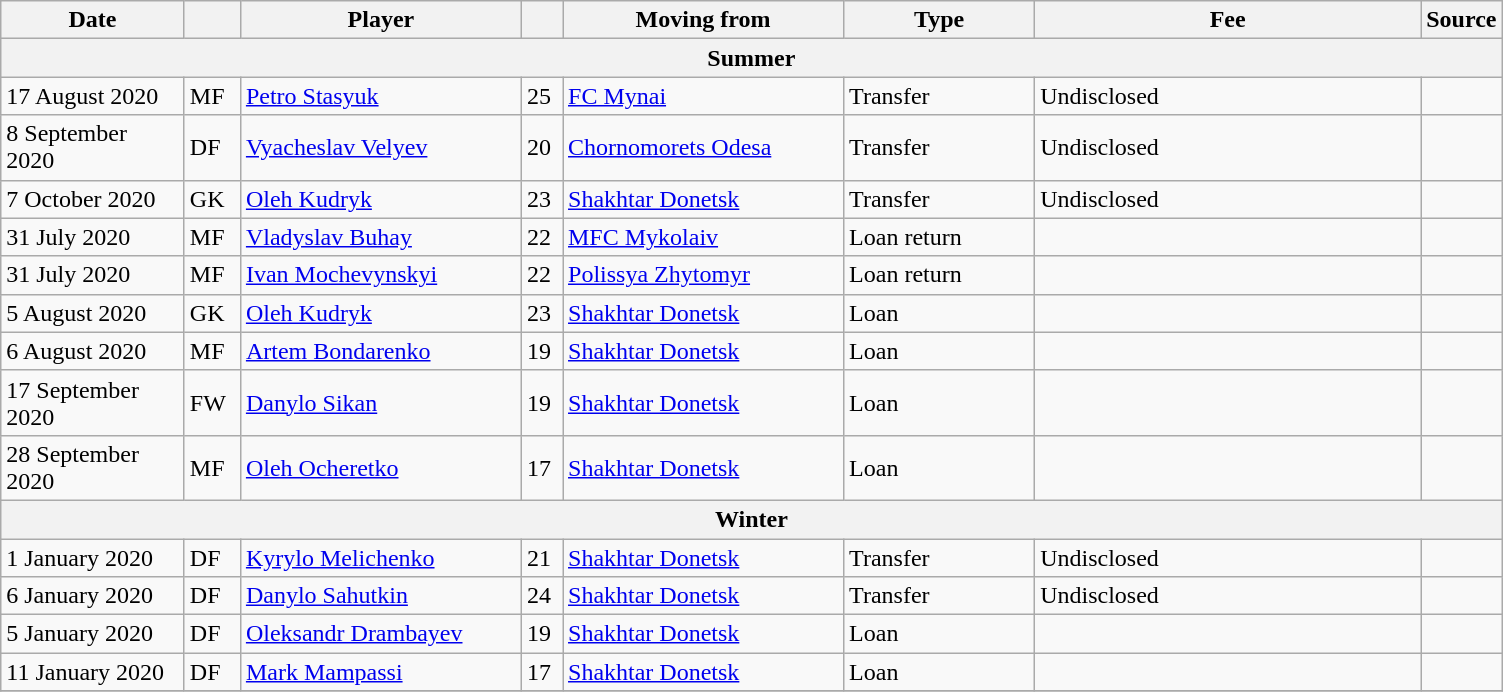<table class="wikitable sortable">
<tr>
<th style="width:115px;">Date</th>
<th style="width:30px;"></th>
<th style="width:180px;">Player</th>
<th style="width:20px;"></th>
<th style="width:180px;">Moving from</th>
<th style="width:120px;" class="unsortable">Type</th>
<th style="width:250px;" class="unsortable">Fee</th>
<th style="width:20px;">Source</th>
</tr>
<tr>
<th colspan=8>Summer</th>
</tr>
<tr>
<td>17 August 2020</td>
<td>MF</td>
<td> <a href='#'>Petro Stasyuk</a></td>
<td>25</td>
<td> <a href='#'>FC Mynai</a></td>
<td>Transfer</td>
<td>Undisclosed</td>
<td></td>
</tr>
<tr>
<td>8 September 2020</td>
<td>DF</td>
<td> <a href='#'>Vyacheslav Velyev</a></td>
<td>20</td>
<td> <a href='#'>Chornomorets Odesa</a></td>
<td>Transfer</td>
<td>Undisclosed</td>
<td></td>
</tr>
<tr>
<td>7 October 2020</td>
<td>GK</td>
<td> <a href='#'>Oleh Kudryk</a></td>
<td>23</td>
<td> <a href='#'>Shakhtar Donetsk</a></td>
<td>Transfer</td>
<td>Undisclosed</td>
<td></td>
</tr>
<tr>
<td>31 July 2020</td>
<td>MF</td>
<td> <a href='#'>Vladyslav Buhay</a></td>
<td>22</td>
<td> <a href='#'>MFC Mykolaiv</a></td>
<td>Loan return</td>
<td></td>
<td></td>
</tr>
<tr>
<td>31 July 2020</td>
<td>MF</td>
<td> <a href='#'>Ivan Mochevynskyi</a></td>
<td>22</td>
<td> <a href='#'>Polissya Zhytomyr</a></td>
<td>Loan return</td>
<td></td>
<td></td>
</tr>
<tr>
<td>5 August 2020</td>
<td>GK</td>
<td> <a href='#'>Oleh Kudryk</a></td>
<td>23</td>
<td> <a href='#'>Shakhtar Donetsk</a></td>
<td>Loan</td>
<td></td>
<td></td>
</tr>
<tr>
<td>6 August 2020</td>
<td>MF</td>
<td> <a href='#'>Artem Bondarenko</a></td>
<td>19</td>
<td> <a href='#'>Shakhtar Donetsk</a></td>
<td>Loan</td>
<td></td>
<td></td>
</tr>
<tr>
<td>17 September 2020</td>
<td>FW</td>
<td> <a href='#'>Danylo Sikan</a></td>
<td>19</td>
<td> <a href='#'>Shakhtar Donetsk</a></td>
<td>Loan</td>
<td></td>
<td></td>
</tr>
<tr>
<td>28 September 2020</td>
<td>MF</td>
<td> <a href='#'>Oleh Ocheretko</a></td>
<td>17</td>
<td> <a href='#'>Shakhtar Donetsk</a></td>
<td>Loan</td>
<td></td>
<td></td>
</tr>
<tr>
<th colspan=8>Winter</th>
</tr>
<tr>
<td>1 January 2020</td>
<td>DF</td>
<td> <a href='#'>Kyrylo Melichenko</a></td>
<td>21</td>
<td> <a href='#'>Shakhtar Donetsk</a></td>
<td>Transfer</td>
<td>Undisclosed</td>
<td></td>
</tr>
<tr>
<td>6 January 2020</td>
<td>DF</td>
<td> <a href='#'>Danylo Sahutkin</a></td>
<td>24</td>
<td> <a href='#'>Shakhtar Donetsk</a></td>
<td>Transfer</td>
<td>Undisclosed</td>
<td></td>
</tr>
<tr>
<td>5 January 2020</td>
<td>DF</td>
<td> <a href='#'>Oleksandr Drambayev</a></td>
<td>19</td>
<td> <a href='#'>Shakhtar Donetsk</a></td>
<td>Loan</td>
<td></td>
<td></td>
</tr>
<tr>
<td>11 January 2020</td>
<td>DF</td>
<td> <a href='#'>Mark Mampassi</a></td>
<td>17</td>
<td> <a href='#'>Shakhtar Donetsk</a></td>
<td>Loan</td>
<td></td>
<td></td>
</tr>
<tr>
</tr>
</table>
